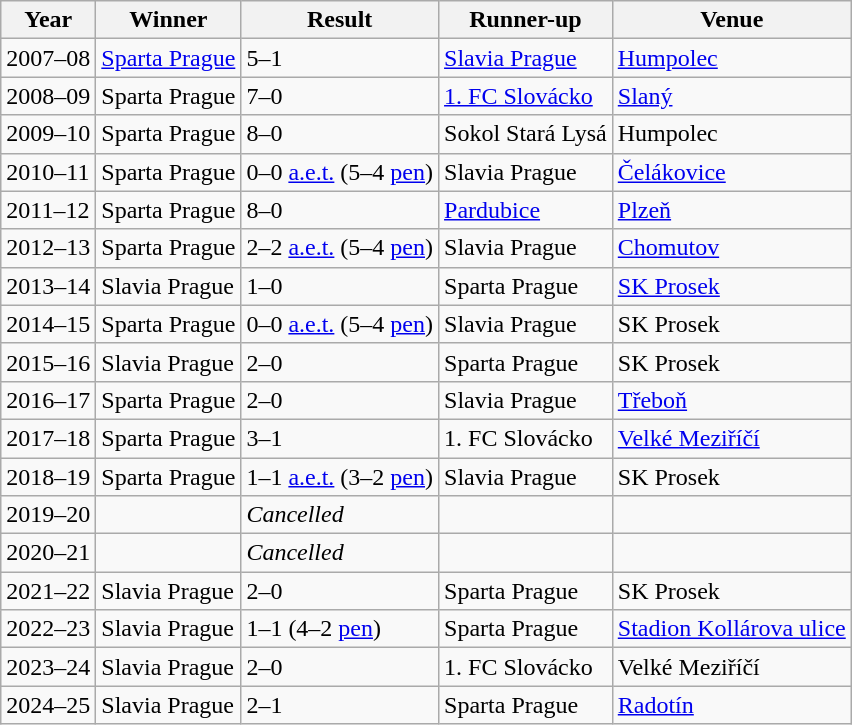<table class="sortable wikitable">
<tr>
<th>Year</th>
<th>Winner</th>
<th>Result</th>
<th>Runner-up</th>
<th>Venue</th>
</tr>
<tr>
<td>2007–08</td>
<td><a href='#'>Sparta Prague</a></td>
<td>5–1</td>
<td><a href='#'>Slavia Prague</a></td>
<td><a href='#'>Humpolec</a></td>
</tr>
<tr>
<td>2008–09</td>
<td>Sparta Prague</td>
<td>7–0</td>
<td><a href='#'>1. FC Slovácko</a></td>
<td><a href='#'>Slaný</a></td>
</tr>
<tr>
<td>2009–10</td>
<td>Sparta Prague</td>
<td>8–0</td>
<td>Sokol Stará Lysá</td>
<td>Humpolec</td>
</tr>
<tr>
<td>2010–11</td>
<td>Sparta Prague</td>
<td>0–0 <a href='#'>a.e.t.</a> (5–4 <a href='#'>pen</a>)</td>
<td>Slavia Prague</td>
<td><a href='#'>Čelákovice</a></td>
</tr>
<tr>
<td>2011–12</td>
<td>Sparta Prague</td>
<td>8–0</td>
<td><a href='#'>Pardubice</a></td>
<td><a href='#'>Plzeň</a></td>
</tr>
<tr>
<td>2012–13</td>
<td>Sparta Prague</td>
<td>2–2 <a href='#'>a.e.t.</a> (5–4 <a href='#'>pen</a>)</td>
<td>Slavia Prague</td>
<td><a href='#'>Chomutov</a></td>
</tr>
<tr>
<td>2013–14</td>
<td>Slavia Prague</td>
<td>1–0</td>
<td>Sparta Prague</td>
<td><a href='#'>SK Prosek</a></td>
</tr>
<tr>
<td>2014–15</td>
<td>Sparta Prague</td>
<td>0–0 <a href='#'>a.e.t.</a> (5–4 <a href='#'>pen</a>)</td>
<td>Slavia Prague</td>
<td>SK Prosek</td>
</tr>
<tr>
<td>2015–16</td>
<td>Slavia Prague</td>
<td>2–0</td>
<td>Sparta Prague</td>
<td>SK Prosek</td>
</tr>
<tr>
<td>2016–17</td>
<td>Sparta Prague</td>
<td>2–0</td>
<td>Slavia Prague</td>
<td><a href='#'>Třeboň</a></td>
</tr>
<tr>
<td>2017–18</td>
<td>Sparta Prague</td>
<td>3–1</td>
<td>1. FC Slovácko</td>
<td><a href='#'>Velké Meziříčí</a></td>
</tr>
<tr>
<td>2018–19</td>
<td>Sparta Prague</td>
<td>1–1 <a href='#'>a.e.t.</a> (3–2 <a href='#'>pen</a>)</td>
<td>Slavia Prague</td>
<td>SK Prosek</td>
</tr>
<tr>
<td>2019–20</td>
<td></td>
<td><em>Cancelled</em></td>
<td></td>
<td></td>
</tr>
<tr>
<td>2020–21</td>
<td></td>
<td><em>Cancelled</em></td>
<td></td>
<td></td>
</tr>
<tr>
<td>2021–22</td>
<td>Slavia Prague</td>
<td>2–0</td>
<td>Sparta Prague</td>
<td>SK Prosek</td>
</tr>
<tr>
<td>2022–23</td>
<td>Slavia Prague</td>
<td>1–1 (4–2 <a href='#'>pen</a>)</td>
<td>Sparta Prague</td>
<td><a href='#'>Stadion Kollárova ulice</a></td>
</tr>
<tr>
<td>2023–24</td>
<td>Slavia Prague</td>
<td>2–0</td>
<td>1. FC Slovácko</td>
<td>Velké Meziříčí</td>
</tr>
<tr>
<td>2024–25</td>
<td>Slavia Prague</td>
<td>2–1</td>
<td>Sparta Prague</td>
<td><a href='#'>Radotín</a></td>
</tr>
</table>
